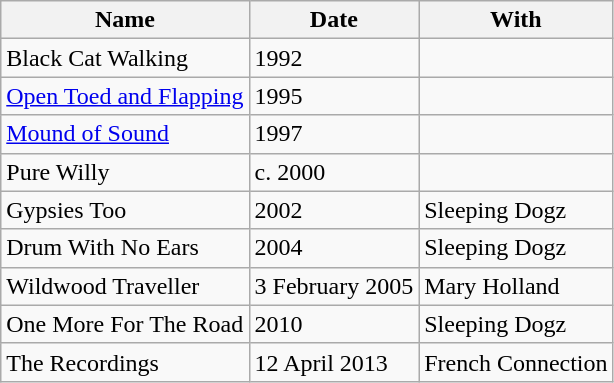<table class="wikitable">
<tr>
<th>Name</th>
<th>Date</th>
<th>With</th>
</tr>
<tr>
<td>Black Cat Walking</td>
<td>1992</td>
<td></td>
</tr>
<tr>
<td><a href='#'>Open Toed and Flapping</a></td>
<td>1995</td>
<td></td>
</tr>
<tr>
<td><a href='#'>Mound of Sound</a></td>
<td>1997</td>
<td></td>
</tr>
<tr>
<td>Pure Willy</td>
<td>c. 2000</td>
<td></td>
</tr>
<tr>
<td>Gypsies Too</td>
<td>2002</td>
<td>Sleeping Dogz</td>
</tr>
<tr>
<td>Drum With No Ears</td>
<td>2004</td>
<td>Sleeping Dogz</td>
</tr>
<tr>
<td>Wildwood Traveller</td>
<td>3 February 2005</td>
<td>Mary Holland</td>
</tr>
<tr>
<td>One More For The Road</td>
<td>2010</td>
<td>Sleeping Dogz</td>
</tr>
<tr>
<td>The Recordings</td>
<td>12 April 2013</td>
<td>French Connection</td>
</tr>
</table>
